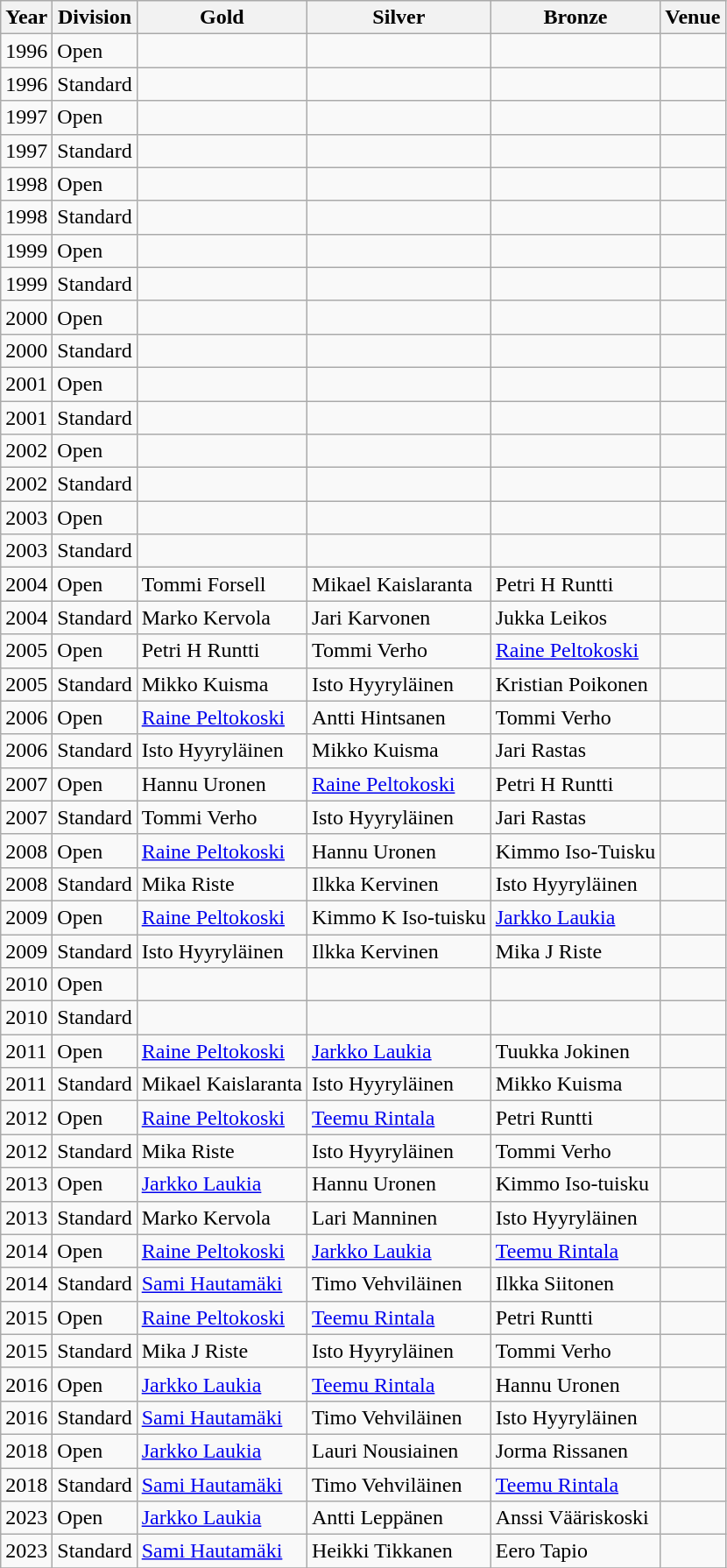<table class="wikitable sortable" style="text-align: left;">
<tr>
<th>Year</th>
<th>Division</th>
<th> Gold</th>
<th> Silver</th>
<th> Bronze</th>
<th>Venue</th>
</tr>
<tr>
<td>1996</td>
<td>Open</td>
<td></td>
<td></td>
<td></td>
<td></td>
</tr>
<tr>
<td>1996</td>
<td>Standard</td>
<td></td>
<td></td>
<td></td>
<td></td>
</tr>
<tr>
<td>1997</td>
<td>Open</td>
<td></td>
<td></td>
<td></td>
<td></td>
</tr>
<tr>
<td>1997</td>
<td>Standard</td>
<td></td>
<td></td>
<td></td>
<td></td>
</tr>
<tr>
<td>1998</td>
<td>Open</td>
<td></td>
<td></td>
<td></td>
<td></td>
</tr>
<tr>
<td>1998</td>
<td>Standard</td>
<td></td>
<td></td>
<td></td>
<td></td>
</tr>
<tr>
<td>1999</td>
<td>Open</td>
<td></td>
<td></td>
<td></td>
<td></td>
</tr>
<tr>
<td>1999</td>
<td>Standard</td>
<td></td>
<td></td>
<td></td>
<td></td>
</tr>
<tr>
<td>2000</td>
<td>Open</td>
<td></td>
<td></td>
<td></td>
<td></td>
</tr>
<tr>
<td>2000</td>
<td>Standard</td>
<td></td>
<td></td>
<td></td>
<td></td>
</tr>
<tr>
<td>2001</td>
<td>Open</td>
<td></td>
<td></td>
<td></td>
<td></td>
</tr>
<tr>
<td>2001</td>
<td>Standard</td>
<td></td>
<td></td>
<td></td>
<td></td>
</tr>
<tr>
<td>2002</td>
<td>Open</td>
<td></td>
<td></td>
<td></td>
<td></td>
</tr>
<tr>
<td>2002</td>
<td>Standard</td>
<td></td>
<td></td>
<td></td>
<td></td>
</tr>
<tr>
<td>2003</td>
<td>Open</td>
<td></td>
<td></td>
<td></td>
<td></td>
</tr>
<tr>
<td>2003</td>
<td>Standard</td>
<td></td>
<td></td>
<td></td>
<td></td>
</tr>
<tr>
<td>2004</td>
<td>Open</td>
<td> Tommi Forsell</td>
<td> Mikael Kaislaranta</td>
<td> Petri H Runtti</td>
<td></td>
</tr>
<tr>
<td>2004</td>
<td>Standard</td>
<td> Marko Kervola</td>
<td> Jari Karvonen</td>
<td> Jukka Leikos</td>
<td></td>
</tr>
<tr>
<td>2005</td>
<td>Open</td>
<td> Petri H Runtti</td>
<td> Tommi Verho</td>
<td> <a href='#'>Raine Peltokoski</a></td>
<td></td>
</tr>
<tr>
<td>2005</td>
<td>Standard</td>
<td> Mikko Kuisma</td>
<td> Isto Hyyryläinen</td>
<td> Kristian Poikonen</td>
<td></td>
</tr>
<tr>
<td>2006</td>
<td>Open</td>
<td> <a href='#'>Raine Peltokoski</a></td>
<td> Antti Hintsanen</td>
<td> Tommi Verho</td>
<td></td>
</tr>
<tr>
<td>2006</td>
<td>Standard</td>
<td> Isto Hyyryläinen</td>
<td> Mikko Kuisma</td>
<td> Jari Rastas</td>
<td></td>
</tr>
<tr>
<td>2007</td>
<td>Open</td>
<td> Hannu Uronen</td>
<td> <a href='#'>Raine Peltokoski</a></td>
<td> Petri H Runtti</td>
<td></td>
</tr>
<tr>
<td>2007</td>
<td>Standard</td>
<td> Tommi Verho</td>
<td> Isto Hyyryläinen</td>
<td> Jari Rastas</td>
<td></td>
</tr>
<tr>
<td>2008</td>
<td>Open</td>
<td> <a href='#'>Raine Peltokoski</a></td>
<td> Hannu Uronen</td>
<td> Kimmo Iso-Tuisku</td>
<td></td>
</tr>
<tr>
<td>2008</td>
<td>Standard</td>
<td> Mika Riste</td>
<td> Ilkka Kervinen</td>
<td> Isto Hyyryläinen</td>
<td></td>
</tr>
<tr>
<td>2009</td>
<td>Open</td>
<td> <a href='#'>Raine Peltokoski</a></td>
<td> Kimmo K Iso-tuisku</td>
<td> <a href='#'>Jarkko Laukia</a></td>
<td></td>
</tr>
<tr>
<td>2009</td>
<td>Standard</td>
<td> Isto Hyyryläinen</td>
<td> Ilkka Kervinen</td>
<td> Mika J Riste</td>
<td></td>
</tr>
<tr>
<td>2010</td>
<td>Open</td>
<td></td>
<td></td>
<td></td>
<td></td>
</tr>
<tr>
<td>2010</td>
<td>Standard</td>
<td></td>
<td></td>
<td></td>
<td></td>
</tr>
<tr>
<td>2011</td>
<td>Open</td>
<td> <a href='#'>Raine Peltokoski</a></td>
<td> <a href='#'>Jarkko Laukia</a></td>
<td> Tuukka Jokinen</td>
<td></td>
</tr>
<tr>
<td>2011</td>
<td>Standard</td>
<td> Mikael Kaislaranta</td>
<td> Isto Hyyryläinen</td>
<td> Mikko Kuisma</td>
<td></td>
</tr>
<tr>
<td>2012</td>
<td>Open</td>
<td> <a href='#'>Raine Peltokoski</a></td>
<td> <a href='#'>Teemu Rintala</a></td>
<td> Petri Runtti</td>
<td></td>
</tr>
<tr>
<td>2012</td>
<td>Standard</td>
<td> Mika Riste</td>
<td> Isto Hyyryläinen</td>
<td> Tommi Verho</td>
<td></td>
</tr>
<tr>
<td>2013</td>
<td>Open</td>
<td> <a href='#'>Jarkko Laukia</a></td>
<td> Hannu Uronen</td>
<td> Kimmo Iso-tuisku</td>
<td></td>
</tr>
<tr>
<td>2013</td>
<td>Standard</td>
<td> Marko Kervola</td>
<td> Lari Manninen</td>
<td> Isto Hyyryläinen</td>
<td></td>
</tr>
<tr>
<td>2014</td>
<td>Open</td>
<td> <a href='#'>Raine Peltokoski</a></td>
<td> <a href='#'>Jarkko Laukia</a></td>
<td> <a href='#'>Teemu Rintala</a></td>
<td></td>
</tr>
<tr>
<td>2014</td>
<td>Standard</td>
<td> <a href='#'>Sami Hautamäki</a></td>
<td> Timo Vehviläinen</td>
<td> Ilkka Siitonen</td>
<td></td>
</tr>
<tr>
<td>2015</td>
<td>Open</td>
<td> <a href='#'>Raine Peltokoski</a></td>
<td> <a href='#'>Teemu Rintala</a></td>
<td> Petri Runtti</td>
<td></td>
</tr>
<tr>
<td>2015</td>
<td>Standard</td>
<td> Mika J Riste</td>
<td> Isto Hyyryläinen</td>
<td> Tommi Verho</td>
<td></td>
</tr>
<tr>
<td>2016</td>
<td>Open</td>
<td> <a href='#'>Jarkko Laukia</a></td>
<td> <a href='#'>Teemu Rintala</a></td>
<td> Hannu Uronen</td>
<td></td>
</tr>
<tr>
<td>2016</td>
<td>Standard</td>
<td> <a href='#'>Sami Hautamäki</a></td>
<td> Timo Vehviläinen</td>
<td> Isto Hyyryläinen</td>
<td></td>
</tr>
<tr>
<td>2018</td>
<td>Open</td>
<td> <a href='#'>Jarkko Laukia</a></td>
<td> Lauri Nousiainen</td>
<td> Jorma Rissanen</td>
<td></td>
</tr>
<tr>
<td>2018</td>
<td>Standard</td>
<td> <a href='#'>Sami Hautamäki</a></td>
<td> Timo Vehviläinen</td>
<td> <a href='#'>Teemu Rintala</a></td>
<td></td>
</tr>
<tr>
<td>2023</td>
<td>Open</td>
<td> <a href='#'>Jarkko Laukia</a></td>
<td> Antti Leppänen</td>
<td> Anssi Vääriskoski</td>
<td></td>
</tr>
<tr>
<td>2023</td>
<td>Standard</td>
<td> <a href='#'>Sami Hautamäki</a></td>
<td> Heikki Tikkanen</td>
<td> Eero Tapio</td>
<td></td>
</tr>
<tr>
</tr>
</table>
